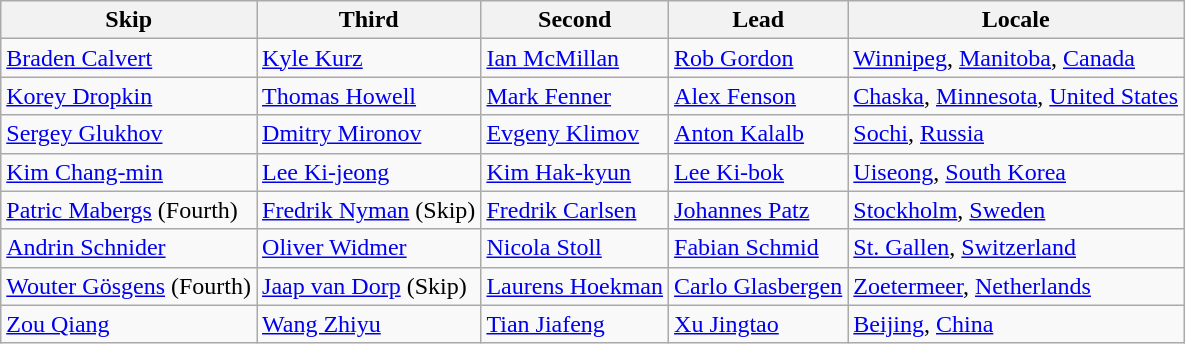<table class=wikitable>
<tr>
<th scope="col">Skip</th>
<th scope="col">Third</th>
<th scope="col">Second</th>
<th scope="col">Lead</th>
<th scope="col">Locale</th>
</tr>
<tr>
<td><a href='#'>Braden Calvert</a></td>
<td><a href='#'>Kyle Kurz</a></td>
<td><a href='#'>Ian McMillan</a></td>
<td><a href='#'>Rob Gordon</a></td>
<td> <a href='#'>Winnipeg</a>, <a href='#'>Manitoba</a>, <a href='#'>Canada</a></td>
</tr>
<tr>
<td><a href='#'>Korey Dropkin</a></td>
<td><a href='#'>Thomas Howell</a></td>
<td><a href='#'>Mark Fenner</a></td>
<td><a href='#'>Alex Fenson</a></td>
<td> <a href='#'>Chaska</a>, <a href='#'>Minnesota</a>, <a href='#'>United States</a></td>
</tr>
<tr>
<td><a href='#'>Sergey Glukhov</a></td>
<td><a href='#'>Dmitry Mironov</a></td>
<td><a href='#'>Evgeny Klimov</a></td>
<td><a href='#'>Anton Kalalb</a></td>
<td> <a href='#'>Sochi</a>, <a href='#'>Russia</a></td>
</tr>
<tr>
<td><a href='#'>Kim Chang-min</a></td>
<td><a href='#'>Lee Ki-jeong</a></td>
<td><a href='#'>Kim Hak-kyun</a></td>
<td><a href='#'>Lee Ki-bok</a></td>
<td> <a href='#'>Uiseong</a>, <a href='#'>South Korea</a></td>
</tr>
<tr>
<td><a href='#'>Patric Mabergs</a> (Fourth)</td>
<td><a href='#'>Fredrik Nyman</a> (Skip)</td>
<td><a href='#'>Fredrik Carlsen</a></td>
<td><a href='#'>Johannes Patz</a></td>
<td> <a href='#'>Stockholm</a>, <a href='#'>Sweden</a></td>
</tr>
<tr>
<td><a href='#'>Andrin Schnider</a></td>
<td><a href='#'>Oliver Widmer</a></td>
<td><a href='#'>Nicola Stoll</a></td>
<td><a href='#'>Fabian Schmid</a></td>
<td> <a href='#'>St. Gallen</a>, <a href='#'>Switzerland</a></td>
</tr>
<tr>
<td><a href='#'>Wouter Gösgens</a> (Fourth)</td>
<td><a href='#'>Jaap van Dorp</a> (Skip)</td>
<td><a href='#'>Laurens Hoekman</a></td>
<td><a href='#'>Carlo Glasbergen</a></td>
<td> <a href='#'>Zoetermeer</a>, <a href='#'>Netherlands</a></td>
</tr>
<tr>
<td><a href='#'>Zou Qiang</a></td>
<td><a href='#'>Wang Zhiyu</a></td>
<td><a href='#'>Tian Jiafeng</a></td>
<td><a href='#'>Xu Jingtao</a></td>
<td> <a href='#'>Beijing</a>, <a href='#'>China</a></td>
</tr>
</table>
